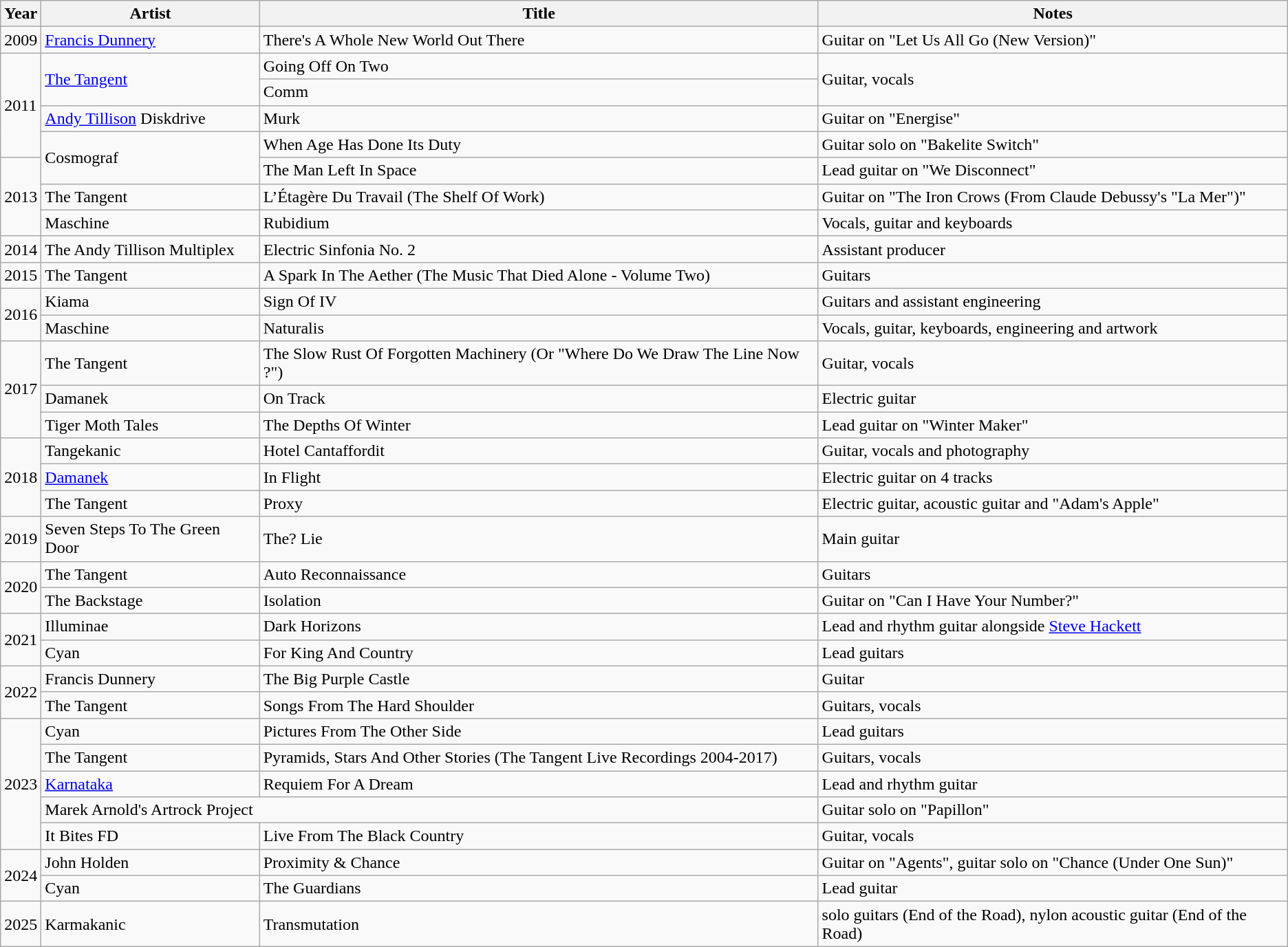<table class="wikitable sortable">
<tr>
<th>Year</th>
<th>Artist</th>
<th>Title</th>
<th>Notes</th>
</tr>
<tr>
<td>2009</td>
<td><a href='#'>Francis Dunnery</a></td>
<td>There's A Whole New World Out There</td>
<td>Guitar on "Let Us All Go (New Version)"</td>
</tr>
<tr>
<td rowspan="4">2011</td>
<td rowspan="2"><a href='#'>The Tangent</a></td>
<td>Going Off On Two</td>
<td rowspan="2">Guitar, vocals</td>
</tr>
<tr>
<td>Comm</td>
</tr>
<tr>
<td><a href='#'>Andy Tillison</a> Diskdrive</td>
<td>Murk</td>
<td>Guitar on "Energise"</td>
</tr>
<tr>
<td rowspan="2">Cosmograf</td>
<td>When Age Has Done Its Duty</td>
<td>Guitar solo on "Bakelite Switch"</td>
</tr>
<tr>
<td rowspan="3">2013</td>
<td>The Man Left In Space</td>
<td>Lead guitar on "We Disconnect"</td>
</tr>
<tr>
<td>The Tangent</td>
<td>L’Étagère Du Travail (The Shelf Of Work)</td>
<td>Guitar on "The Iron Crows (From Claude Debussy's "La Mer")"</td>
</tr>
<tr>
<td>Maschine</td>
<td>Rubidium</td>
<td>Vocals, guitar and keyboards</td>
</tr>
<tr>
<td>2014</td>
<td>The Andy Tillison Multiplex</td>
<td>Electric Sinfonia No. 2</td>
<td>Assistant producer</td>
</tr>
<tr>
<td>2015</td>
<td>The Tangent</td>
<td>A Spark In The Aether (The Music That Died Alone - Volume Two)</td>
<td>Guitars</td>
</tr>
<tr>
<td rowspan="2">2016</td>
<td>Kiama</td>
<td>Sign Of IV</td>
<td>Guitars and assistant engineering</td>
</tr>
<tr>
<td>Maschine</td>
<td>Naturalis</td>
<td>Vocals, guitar, keyboards, engineering and artwork</td>
</tr>
<tr>
<td rowspan="3">2017</td>
<td>The Tangent</td>
<td>The Slow Rust Of Forgotten Machinery (Or "Where Do We Draw The Line Now ?")</td>
<td>Guitar, vocals</td>
</tr>
<tr>
<td>Damanek</td>
<td>On Track</td>
<td>Electric guitar</td>
</tr>
<tr>
<td>Tiger Moth Tales</td>
<td>The Depths Of Winter</td>
<td>Lead guitar on "Winter Maker"</td>
</tr>
<tr>
<td rowspan="3">2018</td>
<td>Tangekanic</td>
<td>Hotel Cantaffordit</td>
<td>Guitar, vocals and photography</td>
</tr>
<tr>
<td><a href='#'>Damanek</a></td>
<td>In Flight</td>
<td>Electric guitar on 4 tracks</td>
</tr>
<tr>
<td>The Tangent</td>
<td>Proxy</td>
<td>Electric guitar, acoustic guitar and "Adam's Apple"</td>
</tr>
<tr>
<td>2019</td>
<td>Seven Steps To The Green Door</td>
<td>The? Lie</td>
<td>Main guitar</td>
</tr>
<tr>
<td rowspan="2">2020</td>
<td>The Tangent</td>
<td>Auto Reconnaissance</td>
<td>Guitars</td>
</tr>
<tr>
<td>The Backstage</td>
<td>Isolation</td>
<td>Guitar on "Can I Have Your Number?"</td>
</tr>
<tr>
<td rowspan="2">2021</td>
<td>Illuminae</td>
<td>Dark Horizons</td>
<td>Lead and rhythm guitar alongside <a href='#'>Steve Hackett</a></td>
</tr>
<tr>
<td>Cyan</td>
<td>For King And Country</td>
<td>Lead guitars</td>
</tr>
<tr>
<td rowspan="2">2022</td>
<td>Francis Dunnery</td>
<td>The Big Purple Castle</td>
<td>Guitar</td>
</tr>
<tr>
<td>The Tangent</td>
<td>Songs From The Hard Shoulder</td>
<td>Guitars, vocals</td>
</tr>
<tr>
<td rowspan="5">2023</td>
<td>Cyan</td>
<td>Pictures From The Other Side</td>
<td>Lead guitars</td>
</tr>
<tr>
<td>The Tangent</td>
<td>Pyramids, Stars And Other Stories (The Tangent Live Recordings 2004-2017)</td>
<td>Guitars, vocals</td>
</tr>
<tr>
<td><a href='#'>Karnataka</a></td>
<td>Requiem For A Dream</td>
<td>Lead and rhythm guitar</td>
</tr>
<tr>
<td colspan="2">Marek Arnold's Artrock Project</td>
<td>Guitar solo on "Papillon"</td>
</tr>
<tr>
<td>It Bites FD</td>
<td>Live From The Black Country</td>
<td>Guitar, vocals</td>
</tr>
<tr>
<td rowspan="2">2024</td>
<td>John Holden</td>
<td>Proximity & Chance</td>
<td>Guitar on "Agents", guitar solo on "Chance (Under One Sun)"</td>
</tr>
<tr>
<td>Cyan</td>
<td>The Guardians</td>
<td>Lead guitar</td>
</tr>
<tr>
<td rowspan="1">2025</td>
<td>Karmakanic</td>
<td>Transmutation</td>
<td>solo guitars (End of the Road), nylon acoustic guitar (End of the Road)</td>
</tr>
</table>
